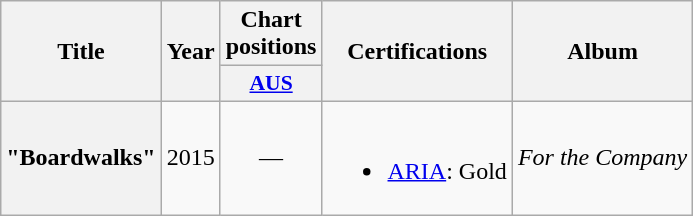<table class="wikitable plainrowheaders" style="text-align:center;">
<tr>
<th scope="col" rowspan="2">Title</th>
<th scope="col" rowspan="2">Year</th>
<th colspan="1">Chart positions</th>
<th scope="col" rowspan="2">Certifications</th>
<th scope="col" rowspan="2">Album</th>
</tr>
<tr>
<th scope="col" style="width:3em;font-size:90%;"><a href='#'>AUS</a><br></th>
</tr>
<tr>
<th scope="row">"Boardwalks"</th>
<td>2015</td>
<td>—</td>
<td><br><ul><li><a href='#'>ARIA</a>: Gold</li></ul></td>
<td><em>For the Company</em></td>
</tr>
</table>
